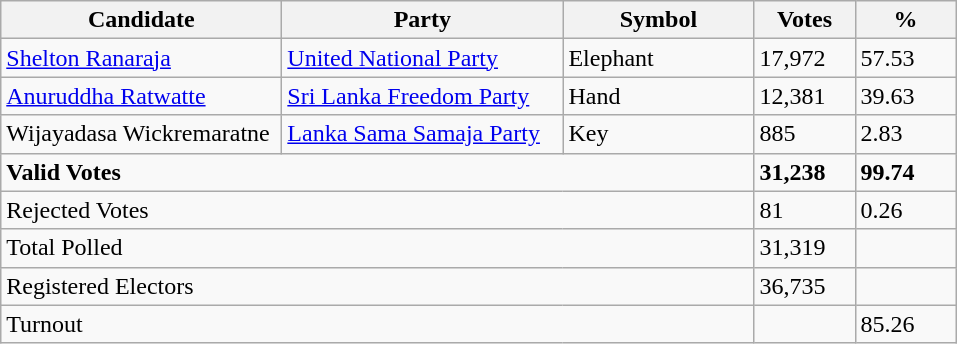<table class="wikitable" border="1" style="text-align:right;">
<tr>
<th align=left width="180">Candidate</th>
<th align=left width="180">Party</th>
<th align=left width="120">Symbol</th>
<th align=left width="60">Votes</th>
<th align=left width="60">%</th>
</tr>
<tr>
<td align=left><a href='#'>Shelton Ranaraja</a></td>
<td align=left><a href='#'>United National Party</a></td>
<td align=left>Elephant</td>
<td align=left>17,972</td>
<td align=left>57.53</td>
</tr>
<tr>
<td align=left><a href='#'>Anuruddha Ratwatte</a></td>
<td align=left><a href='#'>Sri Lanka Freedom Party</a></td>
<td align=left>Hand</td>
<td align=left>12,381</td>
<td align=left>39.63</td>
</tr>
<tr>
<td align=left>Wijayadasa Wickremaratne</td>
<td align=left><a href='#'>Lanka Sama Samaja Party</a></td>
<td align=left>Key</td>
<td align=left>885</td>
<td align=left>2.83</td>
</tr>
<tr>
<td align=left colspan=3><strong>Valid Votes</strong></td>
<td align=left><strong>31,238</strong></td>
<td align=left><strong>99.74</strong></td>
</tr>
<tr>
<td align=left colspan=3>Rejected Votes</td>
<td align=left>81</td>
<td align=left>0.26</td>
</tr>
<tr>
<td align=left colspan=3>Total Polled</td>
<td align=left>31,319</td>
<td></td>
</tr>
<tr>
<td align=left colspan=3>Registered Electors</td>
<td align=left>36,735</td>
<td></td>
</tr>
<tr>
<td align=left colspan=3>Turnout</td>
<td></td>
<td align=left>85.26</td>
</tr>
</table>
